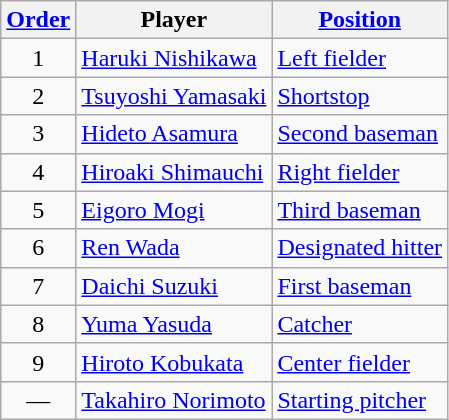<table class="wikitable" style="text-align:center;">
<tr>
<th><a href='#'>Order</a></th>
<th>Player</th>
<th><a href='#'>Position</a></th>
</tr>
<tr>
<td>1</td>
<td style="text-align:left;"><a href='#'>Haruki Nishikawa</a></td>
<td style="text-align:left;"><a href='#'>Left fielder</a></td>
</tr>
<tr>
<td>2</td>
<td style="text-align:left;"><a href='#'>Tsuyoshi Yamasaki</a></td>
<td style="text-align:left;"><a href='#'>Shortstop</a></td>
</tr>
<tr>
<td>3</td>
<td style="text-align:left;"><a href='#'>Hideto Asamura</a></td>
<td style="text-align:left;"><a href='#'>Second baseman</a></td>
</tr>
<tr>
<td>4</td>
<td style="text-align:left;"><a href='#'>Hiroaki Shimauchi</a></td>
<td style="text-align:left;"><a href='#'>Right fielder</a></td>
</tr>
<tr>
<td>5</td>
<td style="text-align:left;"><a href='#'>Eigoro Mogi</a></td>
<td style="text-align:left;"><a href='#'>Third baseman</a></td>
</tr>
<tr>
<td>6</td>
<td style="text-align:left;"><a href='#'>Ren Wada</a></td>
<td style="text-align:left;"><a href='#'>Designated hitter</a></td>
</tr>
<tr>
<td>7</td>
<td style="text-align:left;"><a href='#'>Daichi Suzuki</a></td>
<td style="text-align:left;"><a href='#'>First baseman</a></td>
</tr>
<tr>
<td>8</td>
<td style="text-align:left;"><a href='#'>Yuma Yasuda</a></td>
<td style="text-align:left;"><a href='#'>Catcher</a></td>
</tr>
<tr>
<td>9</td>
<td style="text-align:left;"><a href='#'>Hiroto Kobukata</a></td>
<td style="text-align:left;"><a href='#'>Center fielder</a></td>
</tr>
<tr>
<td>—</td>
<td style="text-align:left;"><a href='#'>Takahiro Norimoto</a></td>
<td style="text-align:left;"><a href='#'>Starting pitcher</a></td>
</tr>
</table>
